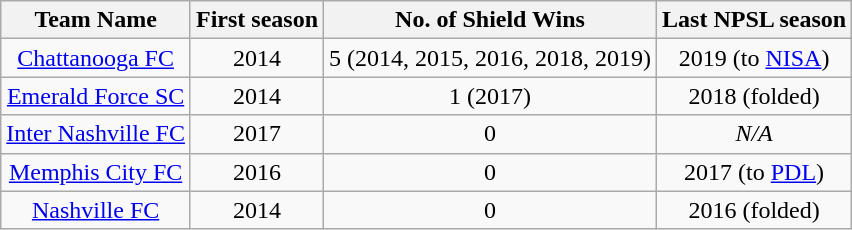<table class="wikitable">
<tr>
<th>Team Name</th>
<th>First season</th>
<th>No. of Shield Wins</th>
<th>Last NPSL season</th>
</tr>
<tr>
<td align=center><a href='#'>Chattanooga FC</a></td>
<td align=center>2014</td>
<td align=center>5 (2014, 2015, 2016, 2018, 2019)</td>
<td align=center>2019 (to <a href='#'>NISA</a>)</td>
</tr>
<tr>
<td align=center><a href='#'>Emerald Force SC</a></td>
<td align=center>2014</td>
<td align=center>1 (2017)</td>
<td align=center>2018 (folded)</td>
</tr>
<tr>
<td align=center><a href='#'>Inter Nashville FC</a></td>
<td align=center>2017</td>
<td align=center>0</td>
<td align=center><em>N/A</em></td>
</tr>
<tr>
<td align=center><a href='#'>Memphis City FC</a></td>
<td align=center>2016</td>
<td align=center>0</td>
<td align=center>2017 (to <a href='#'>PDL</a>)</td>
</tr>
<tr>
<td align=center><a href='#'>Nashville FC</a></td>
<td align=center>2014</td>
<td align=center>0</td>
<td align=center>2016 (folded)</td>
</tr>
</table>
